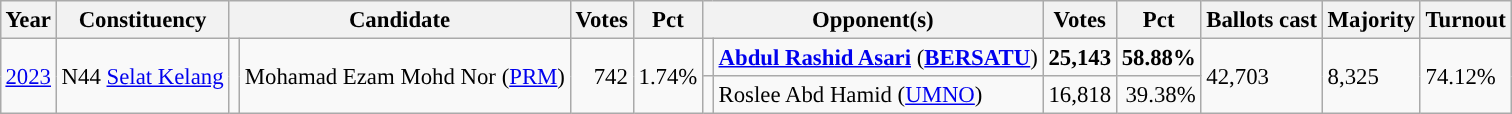<table class="wikitable" style="margin:0.5em ; font-size:95%">
<tr>
<th>Year</th>
<th>Constituency</th>
<th colspan=2>Candidate</th>
<th>Votes</th>
<th>Pct</th>
<th colspan=2>Opponent(s)</th>
<th>Votes</th>
<th>Pct</th>
<th>Ballots cast</th>
<th>Majority</th>
<th>Turnout</th>
</tr>
<tr>
<td rowspan="2"><a href='#'>2023</a></td>
<td rowspan="2">N44 <a href='#'>Selat Kelang</a></td>
<td rowspan="2" bgcolor=></td>
<td rowspan="2">Mohamad Ezam Mohd Nor (<a href='#'>PRM</a>)</td>
<td rowspan="2" align=right>742</td>
<td rowspan="2">1.74%</td>
<td></td>
<td><strong><a href='#'>Abdul Rashid Asari</a></strong> (<a href='#'><strong>BERSATU</strong></a>)</td>
<td align=right><strong>25,143</strong></td>
<td><strong>58.88%</strong></td>
<td rowspan="2">42,703</td>
<td rowspan="2">8,325</td>
<td rowspan="2">74.12%</td>
</tr>
<tr>
<td></td>
<td>Roslee Abd Hamid (<a href='#'>UMNO</a>)</td>
<td align=right>16,818</td>
<td align=right>39.38%</td>
</tr>
</table>
